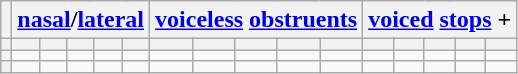<table class="wikitable" style=text-align:center>
<tr>
<th></th>
<th colspan=5><a href='#'>nasal</a>/<a href='#'>lateral</a></th>
<th colspan=5><a href='#'>voiceless</a> <a href='#'>obstruents</a></th>
<th colspan=5><a href='#'>voiced</a> <a href='#'>stops</a> + </th>
</tr>
<tr>
<th></th>
<th></th>
<th></th>
<th></th>
<th></th>
<th></th>
<th></th>
<th></th>
<th></th>
<th></th>
<th></th>
<th></th>
<th></th>
<th></th>
<th></th>
<th></th>
</tr>
<tr>
<th></th>
<td></td>
<td></td>
<td></td>
<td></td>
<td></td>
<td></td>
<td></td>
<td></td>
<td></td>
<td></td>
<td></td>
<td></td>
<td></td>
<td></td>
<td></td>
</tr>
<tr>
<th></th>
<td></td>
<td></td>
<td></td>
<td></td>
<td></td>
<td></td>
<td></td>
<td></td>
<td></td>
<td></td>
<td></td>
<td></td>
<td></td>
<td></td>
<td></td>
</tr>
</table>
